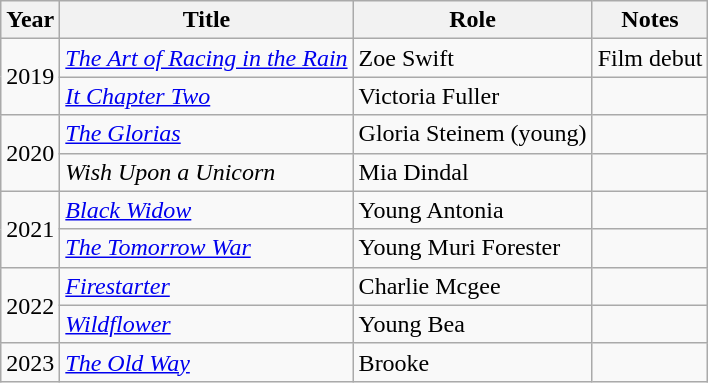<table class="wikitable sortable">
<tr>
<th>Year</th>
<th>Title</th>
<th>Role</th>
<th>Notes</th>
</tr>
<tr>
<td rowspan="2">2019</td>
<td><em><a href='#'>The Art of Racing in the Rain</a></em></td>
<td>Zoe Swift</td>
<td>Film debut</td>
</tr>
<tr>
<td><em><a href='#'>It Chapter Two</a></em></td>
<td>Victoria Fuller</td>
<td></td>
</tr>
<tr>
<td rowspan="2">2020</td>
<td><em><a href='#'>The Glorias</a></em></td>
<td>Gloria Steinem (young)</td>
<td></td>
</tr>
<tr>
<td><em>Wish Upon a Unicorn</em></td>
<td>Mia Dindal</td>
<td></td>
</tr>
<tr>
<td rowspan="2">2021</td>
<td><em><a href='#'>Black Widow</a></em></td>
<td>Young Antonia</td>
<td></td>
</tr>
<tr>
<td><em><a href='#'>The Tomorrow War</a></em></td>
<td>Young Muri Forester</td>
<td></td>
</tr>
<tr>
<td rowspan="2">2022</td>
<td><em><a href='#'>Firestarter</a></em></td>
<td>Charlie Mcgee</td>
<td></td>
</tr>
<tr>
<td><em><a href='#'>Wildflower</a></em></td>
<td>Young Bea</td>
<td></td>
</tr>
<tr>
<td>2023</td>
<td><em><a href='#'>The Old Way</a></em></td>
<td>Brooke</td>
<td></td>
</tr>
</table>
